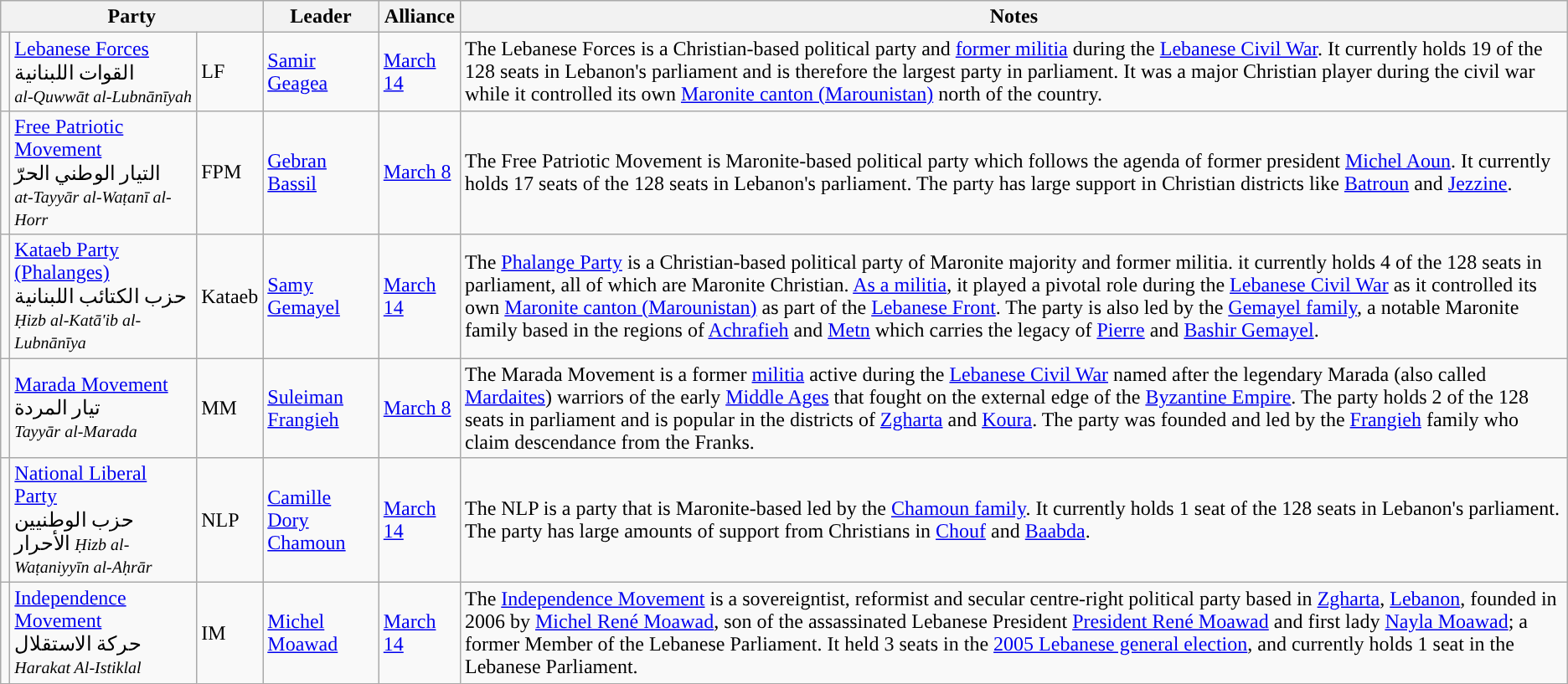<table class="wikitable sortable">
<tr>
<th colspan="3">Party</th>
<th>Leader</th>
<th>Alliance</th>
<th>Notes</th>
</tr>
<tr>
<td></td>
<td><a href='#'>Lebanese Forces</a><br><span>القوات اللبنانية</span><br><small><em>al-Quwwāt al-Lubnānīyah</em></small></td>
<td>LF</td>
<td><a href='#'>Samir Geagea</a></td>
<td><a href='#'>March 14</a></td>
<td>The Lebanese Forces is a Christian-based political party and <a href='#'>former militia</a> during the <a href='#'>Lebanese Civil War</a>. It currently holds 19 of the 128 seats in Lebanon's parliament and is therefore the largest party in parliament. It was a major Christian player during the civil war while it controlled its own <a href='#'>Maronite canton (Marounistan)</a> north of the country.</td>
</tr>
<tr>
<td></td>
<td><a href='#'>Free Patriotic Movement</a><br><span>التيار الوطني الحرّ</span><br><small><em>at-Tayyār al-Waṭanī al-Horr</em></small></td>
<td>FPM</td>
<td><a href='#'>Gebran Bassil</a></td>
<td><a href='#'>March 8</a></td>
<td>The Free Patriotic Movement is Maronite-based political party which follows the agenda of former president <a href='#'>Michel Aoun</a>. It currently holds 17 seats of the 128 seats in Lebanon's parliament. The party has large support in Christian districts like <a href='#'>Batroun</a> and <a href='#'>Jezzine</a>.</td>
</tr>
<tr>
<td></td>
<td><a href='#'>Kataeb Party (Phalanges)</a><br><span>حزب الكتائب اللبنانية</span><br><small><em>Ḥizb al-Katā'ib al-Lubnānīya</em></small></td>
<td>Kataeb</td>
<td><a href='#'>Samy Gemayel</a></td>
<td><a href='#'>March 14</a></td>
<td>The <a href='#'>Phalange Party</a> is a Christian-based political party of Maronite majority and former militia. it currently holds 4 of the 128 seats in parliament, all of which are Maronite Christian. <a href='#'>As a militia</a>, it played a pivotal role during the <a href='#'>Lebanese Civil War</a> as it controlled its own <a href='#'>Maronite canton (Marounistan)</a> as part of the <a href='#'>Lebanese Front</a>. The party is also led by the <a href='#'>Gemayel family</a>, a notable Maronite family based in the regions of <a href='#'>Achrafieh</a> and <a href='#'>Metn</a> which carries the legacy of <a href='#'>Pierre</a> and <a href='#'>Bashir Gemayel</a>.</td>
</tr>
<tr>
<td></td>
<td><a href='#'>Marada Movement</a><br><span>تيار المردة</span><br><small><em>Tayyār al-Marada</em></small></td>
<td>MM</td>
<td><a href='#'>Suleiman Frangieh</a></td>
<td><a href='#'>March 8</a></td>
<td>The Marada Movement is a former <a href='#'>militia</a> active during the <a href='#'>Lebanese Civil War</a> named after the legendary Marada (also called <a href='#'>Mardaites</a>) warriors of the early <a href='#'>Middle Ages</a> that fought on the external edge of the <a href='#'>Byzantine Empire</a>. The party holds 2 of the 128 seats in parliament and is popular in the districts of <a href='#'>Zgharta</a> and <a href='#'>Koura</a>. The party was founded and led by the <a href='#'>Frangieh</a> family who claim descendance from the Franks.</td>
</tr>
<tr>
<td></td>
<td><a href='#'>National Liberal Party</a><br><span>حزب الوطنيين الأحرار</span>
<small><em>Ḥizb al-Waṭaniyyīn al-Aḥrār</em></small></td>
<td>NLP</td>
<td><a href='#'>Camille Dory Chamoun</a></td>
<td><a href='#'>March 14</a></td>
<td>The NLP is a party that is Maronite-based led by the <a href='#'>Chamoun family</a>. It currently holds 1 seat of the 128 seats in Lebanon's parliament. The party has large amounts of support from Christians in <a href='#'>Chouf</a> and <a href='#'>Baabda</a>.</td>
</tr>
<tr>
<td></td>
<td><a href='#'>Independence Movement</a><br><span>حركة الاستقلال</span>
<small><em>Harakat Al-Istiklal </em></small></td>
<td>IM</td>
<td><a href='#'>Michel Moawad</a></td>
<td><a href='#'>March 14</a></td>
<td>The <a href='#'>Independence Movement</a> is a sovereigntist, reformist and secular centre-right political party based in <a href='#'>Zgharta</a>, <a href='#'>Lebanon</a>, founded in 2006 by <a href='#'>Michel René Moawad</a>, son of the assassinated Lebanese President <a href='#'>President René Moawad</a> and first lady <a href='#'>Nayla Moawad</a>; a former Member of the Lebanese Parliament. It held 3 seats in the <a href='#'>2005 Lebanese general election</a>, and currently holds 1 seat in the Lebanese Parliament.</td>
</tr>
</table>
